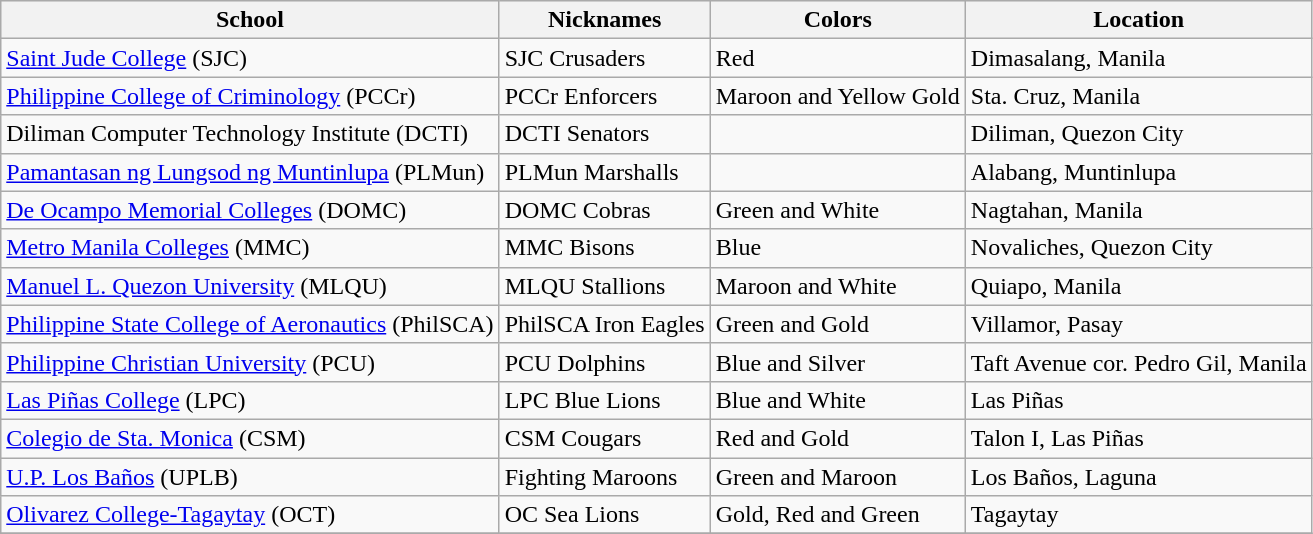<table class="wikitable" style="text align: center">
<tr bgcolor="#efefef">
<th>School</th>
<th>Nicknames</th>
<th>Colors</th>
<th>Location</th>
</tr>
<tr>
<td><a href='#'>Saint Jude College</a> (SJC)</td>
<td>SJC Crusaders</td>
<td>Red</td>
<td>Dimasalang, Manila</td>
</tr>
<tr>
<td><a href='#'>Philippine College of Criminology</a> (PCCr)</td>
<td>PCCr Enforcers</td>
<td>Maroon and Yellow Gold</td>
<td>Sta. Cruz, Manila</td>
</tr>
<tr>
<td>Diliman Computer Technology Institute (DCTI)</td>
<td>DCTI Senators</td>
<td></td>
<td>Diliman, Quezon City</td>
</tr>
<tr>
<td><a href='#'>Pamantasan ng Lungsod ng Muntinlupa</a> (PLMun)</td>
<td>PLMun Marshalls</td>
<td></td>
<td>Alabang, Muntinlupa</td>
</tr>
<tr>
<td><a href='#'>De Ocampo Memorial Colleges</a> (DOMC)</td>
<td>DOMC Cobras</td>
<td>Green and White</td>
<td>Nagtahan, Manila</td>
</tr>
<tr>
<td><a href='#'>Metro Manila Colleges</a> (MMC)</td>
<td>MMC Bisons</td>
<td>Blue</td>
<td>Novaliches, Quezon City</td>
</tr>
<tr>
<td><a href='#'>Manuel L. Quezon University</a> (MLQU)</td>
<td>MLQU Stallions</td>
<td>Maroon and White</td>
<td>Quiapo, Manila</td>
</tr>
<tr>
<td><a href='#'>Philippine State College of Aeronautics</a> (PhilSCA)</td>
<td>PhilSCA Iron Eagles</td>
<td>Green and Gold</td>
<td>Villamor, Pasay</td>
</tr>
<tr>
<td><a href='#'>Philippine Christian University</a> (PCU)</td>
<td>PCU Dolphins</td>
<td>Blue and Silver</td>
<td>Taft Avenue cor. Pedro Gil, Manila</td>
</tr>
<tr>
<td><a href='#'>Las Piñas College</a> (LPC)</td>
<td>LPC Blue Lions</td>
<td>Blue and White</td>
<td>Las Piñas</td>
</tr>
<tr>
<td><a href='#'>Colegio de Sta. Monica</a> (CSM)</td>
<td>CSM Cougars</td>
<td>Red and Gold</td>
<td>Talon I, Las Piñas</td>
</tr>
<tr>
<td><a href='#'>U.P. Los Baños</a> (UPLB)</td>
<td>Fighting Maroons</td>
<td>Green and Maroon</td>
<td>Los Baños, Laguna</td>
</tr>
<tr>
<td><a href='#'>Olivarez College-Tagaytay</a> (OCT)</td>
<td>OC Sea Lions</td>
<td>Gold, Red and Green</td>
<td>Tagaytay</td>
</tr>
<tr>
</tr>
</table>
